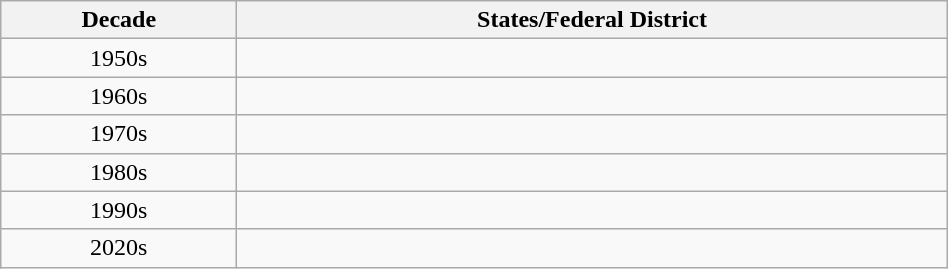<table class="wikitable" style="width:50%" style="font-size: 95%;">
<tr>
<th style="width:8em;">Decade</th>
<th style="width:25em;">States/Federal District</th>
</tr>
<tr>
<td style="text-align:center;">1950s</td>
<td></td>
</tr>
<tr>
<td style="text-align:center;">1960s</td>
<td></td>
</tr>
<tr>
<td style="text-align:center;">1970s</td>
<td></td>
</tr>
<tr>
<td style="text-align:center;">1980s</td>
<td></td>
</tr>
<tr>
<td style="text-align:center;">1990s</td>
<td></td>
</tr>
<tr>
<td style="text-align:center;">2020s</td>
<td></td>
</tr>
</table>
